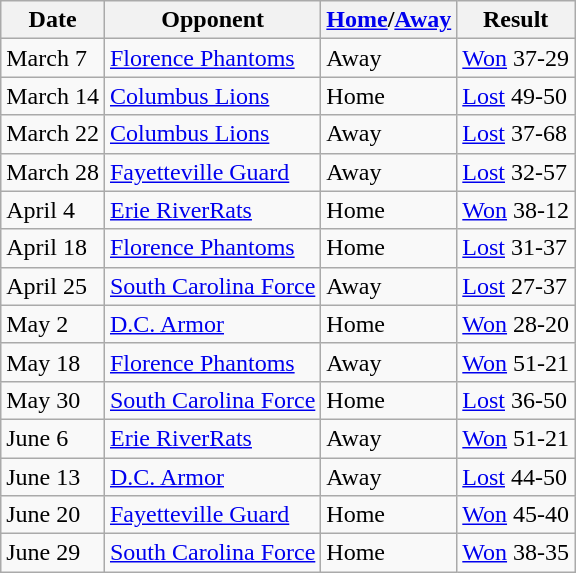<table class="wikitable">
<tr>
<th>Date</th>
<th>Opponent</th>
<th><a href='#'>Home</a>/<a href='#'>Away</a></th>
<th>Result</th>
</tr>
<tr>
<td>March 7</td>
<td><a href='#'>Florence Phantoms</a></td>
<td>Away</td>
<td><a href='#'>Won</a> 37-29</td>
</tr>
<tr>
<td>March 14</td>
<td><a href='#'>Columbus Lions</a></td>
<td>Home</td>
<td><a href='#'>Lost</a> 49-50</td>
</tr>
<tr>
<td>March 22</td>
<td><a href='#'>Columbus Lions</a></td>
<td>Away</td>
<td><a href='#'>Lost</a> 37-68</td>
</tr>
<tr>
<td>March 28</td>
<td><a href='#'>Fayetteville Guard</a></td>
<td>Away</td>
<td><a href='#'>Lost</a> 32-57</td>
</tr>
<tr>
<td>April 4</td>
<td><a href='#'>Erie RiverRats</a></td>
<td>Home</td>
<td><a href='#'>Won</a> 38-12</td>
</tr>
<tr>
<td>April 18</td>
<td><a href='#'>Florence Phantoms</a></td>
<td>Home</td>
<td><a href='#'>Lost</a> 31-37</td>
</tr>
<tr>
<td>April 25</td>
<td><a href='#'>South Carolina Force</a></td>
<td>Away</td>
<td><a href='#'>Lost</a> 27-37</td>
</tr>
<tr>
<td>May 2</td>
<td><a href='#'>D.C. Armor</a></td>
<td>Home</td>
<td><a href='#'>Won</a> 28-20</td>
</tr>
<tr>
<td>May 18</td>
<td><a href='#'>Florence Phantoms</a></td>
<td>Away</td>
<td><a href='#'>Won</a> 51-21</td>
</tr>
<tr>
<td>May 30</td>
<td><a href='#'>South Carolina Force</a></td>
<td>Home</td>
<td><a href='#'>Lost</a> 36-50</td>
</tr>
<tr>
<td>June 6</td>
<td><a href='#'>Erie RiverRats</a></td>
<td>Away</td>
<td><a href='#'>Won</a> 51-21</td>
</tr>
<tr>
<td>June 13</td>
<td><a href='#'>D.C. Armor</a></td>
<td>Away</td>
<td><a href='#'>Lost</a> 44-50</td>
</tr>
<tr>
<td>June 20</td>
<td><a href='#'>Fayetteville Guard</a></td>
<td>Home</td>
<td><a href='#'>Won</a> 45-40</td>
</tr>
<tr>
<td>June 29</td>
<td><a href='#'>South Carolina Force</a></td>
<td>Home</td>
<td><a href='#'>Won</a> 38-35</td>
</tr>
</table>
